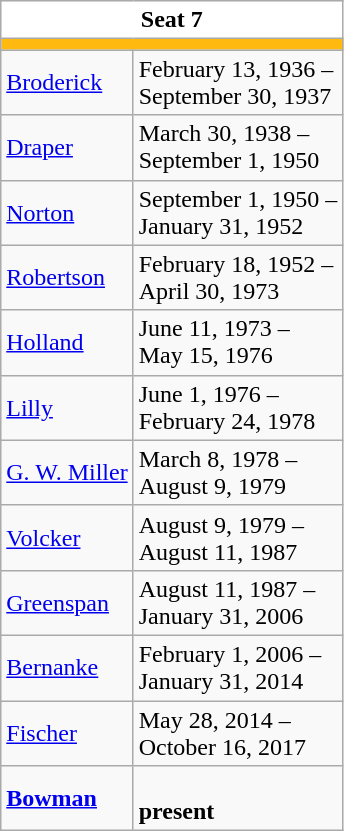<table class="wikitable">
<tr>
<th colspan="2" style="background:#fff;">Seat 7</th>
</tr>
<tr>
<td colspan="2" style="background: #FFB90F;"></td>
</tr>
<tr>
<td><a href='#'>Broderick</a></td>
<td>February 13, 1936 –<br>September 30, 1937</td>
</tr>
<tr>
<td><a href='#'>Draper</a></td>
<td>March 30, 1938 –<br>September 1, 1950</td>
</tr>
<tr>
<td><a href='#'>Norton</a></td>
<td>September 1, 1950 –<br>January 31, 1952</td>
</tr>
<tr>
<td><a href='#'>Robertson</a></td>
<td>February 18, 1952 –<br>April 30, 1973</td>
</tr>
<tr>
<td><a href='#'>Holland</a></td>
<td>June 11, 1973 –<br>May 15, 1976</td>
</tr>
<tr>
<td><a href='#'>Lilly</a></td>
<td>June 1, 1976 –<br>February 24, 1978</td>
</tr>
<tr>
<td><a href='#'>G. W. Miller</a></td>
<td>March 8, 1978 –<br>August 9, 1979</td>
</tr>
<tr>
<td><a href='#'>Volcker</a></td>
<td>August 9, 1979 –<br>August 11, 1987</td>
</tr>
<tr>
<td><a href='#'>Greenspan</a></td>
<td>August 11, 1987 –<br>January 31, 2006</td>
</tr>
<tr>
<td><a href='#'>Bernanke</a></td>
<td>February 1, 2006 –<br>January 31, 2014</td>
</tr>
<tr>
<td><a href='#'>Fischer</a></td>
<td>May 28, 2014 –<br>October 16, 2017</td>
</tr>
<tr>
<td><strong><a href='#'>Bowman</a></strong></td>
<td><strong><br>present</strong></td>
</tr>
</table>
